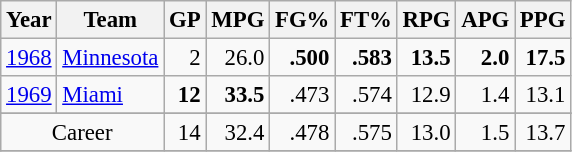<table class="wikitable sortable" style="font-size:95%; text-align:right;">
<tr>
<th>Year</th>
<th>Team</th>
<th>GP</th>
<th>MPG</th>
<th>FG%</th>
<th>FT%</th>
<th>RPG</th>
<th>APG</th>
<th>PPG</th>
</tr>
<tr>
<td style="text-align:left;"><a href='#'>1968</a></td>
<td style="text-align:left;"><a href='#'>Minnesota</a></td>
<td>2</td>
<td>26.0</td>
<td><strong>.500</strong></td>
<td><strong>.583</strong></td>
<td><strong>13.5</strong></td>
<td><strong>2.0</strong></td>
<td><strong>17.5</strong></td>
</tr>
<tr>
<td style="text-align:left;"><a href='#'>1969</a></td>
<td style="text-align:left;"><a href='#'>Miami</a></td>
<td><strong>12</strong></td>
<td><strong>33.5</strong></td>
<td>.473</td>
<td>.574</td>
<td>12.9</td>
<td>1.4</td>
<td>13.1</td>
</tr>
<tr>
</tr>
<tr class="sortbottom">
<td style="text-align:center;" colspan="2">Career</td>
<td>14</td>
<td>32.4</td>
<td>.478</td>
<td>.575</td>
<td>13.0</td>
<td>1.5</td>
<td>13.7</td>
</tr>
<tr>
</tr>
</table>
